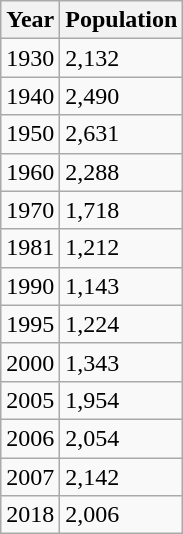<table class="wikitable">
<tr>
<th>Year</th>
<th>Population</th>
</tr>
<tr>
<td>1930</td>
<td>2,132</td>
</tr>
<tr>
<td>1940</td>
<td>2,490</td>
</tr>
<tr>
<td>1950</td>
<td>2,631</td>
</tr>
<tr>
<td>1960</td>
<td>2,288</td>
</tr>
<tr>
<td>1970</td>
<td>1,718</td>
</tr>
<tr>
<td>1981</td>
<td>1,212</td>
</tr>
<tr>
<td>1990</td>
<td>1,143</td>
</tr>
<tr>
<td>1995</td>
<td>1,224</td>
</tr>
<tr>
<td>2000</td>
<td>1,343</td>
</tr>
<tr>
<td>2005</td>
<td>1,954</td>
</tr>
<tr>
<td>2006</td>
<td>2,054</td>
</tr>
<tr>
<td>2007</td>
<td>2,142</td>
</tr>
<tr>
<td>2018</td>
<td>2,006</td>
</tr>
</table>
